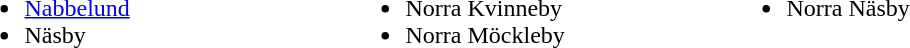<table class="" style="margin-bottom: 10px;">
<tr>
<td valign="top" width="250"><br><ul><li><a href='#'>Nabbelund</a></li><li>Näsby</li></ul></td>
<td valign="top" width="250"><br><ul><li>Norra Kvinneby</li><li>Norra Möckleby</li></ul></td>
<td valign="top" width="250"><br><ul><li>Norra Näsby</li></ul></td>
</tr>
</table>
